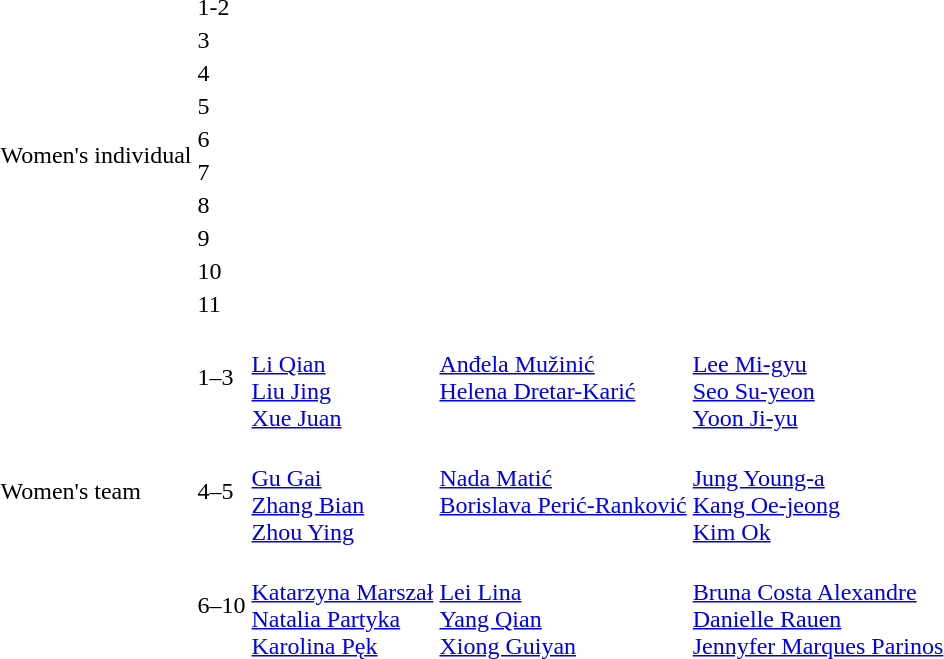<table>
<tr>
<td rowspan=10>Women's individual</td>
<td>1-2<br></td>
<td></td>
<td></td>
<td></td>
</tr>
<tr>
<td>3<br></td>
<td></td>
<td></td>
<td></td>
</tr>
<tr>
<td>4<br></td>
<td nowrap></td>
<td></td>
<td></td>
</tr>
<tr>
<td>5<br></td>
<td></td>
<td></td>
<td></td>
</tr>
<tr>
<td>6<br></td>
<td></td>
<td></td>
<td></td>
</tr>
<tr>
<td>7<br></td>
<td></td>
<td></td>
<td></td>
</tr>
<tr>
<td>8<br></td>
<td></td>
<td></td>
<td></td>
</tr>
<tr>
<td>9<br></td>
<td></td>
<td></td>
<td></td>
</tr>
<tr>
<td>10<br></td>
<td></td>
<td></td>
<td></td>
</tr>
<tr>
<td>11<br></td>
<td></td>
<td></td>
<td></td>
</tr>
<tr>
<td rowspan=3>Women's team</td>
<td>1–3<br></td>
<td><br><a href='#'>Li Qian</a><br><a href='#'>Liu Jing</a><br><a href='#'>Xue Juan</a></td>
<td valign=top><br><a href='#'>Anđela Mužinić</a><br><a href='#'>Helena Dretar-Karić</a></td>
<td><br><a href='#'>Lee Mi-gyu</a><br><a href='#'>Seo Su-yeon</a><br><a href='#'>Yoon Ji-yu</a></td>
</tr>
<tr>
<td>4–5<br></td>
<td><br><a href='#'>Gu Gai</a><br><a href='#'>Zhang Bian</a><br><a href='#'>Zhou Ying</a></td>
<td valign=top nowrap><br><a href='#'>Nada Matić</a><br><a href='#'>Borislava Perić-Ranković</a></td>
<td><br><a href='#'>Jung Young-a</a><br><a href='#'>Kang Oe-jeong</a><br><a href='#'>Kim Ok</a></td>
</tr>
<tr>
<td>6–10<br></td>
<td><br><a href='#'>Katarzyna Marszał</a><br><a href='#'>Natalia Partyka</a><br><a href='#'>Karolina Pęk</a></td>
<td><br><a href='#'>Lei Lina</a><br><a href='#'>Yang Qian</a><br><a href='#'>Xiong Guiyan</a></td>
<td nowrap><br><a href='#'>Bruna Costa Alexandre</a><br><a href='#'>Danielle Rauen</a><br><a href='#'>Jennyfer Marques Parinos</a></td>
</tr>
</table>
